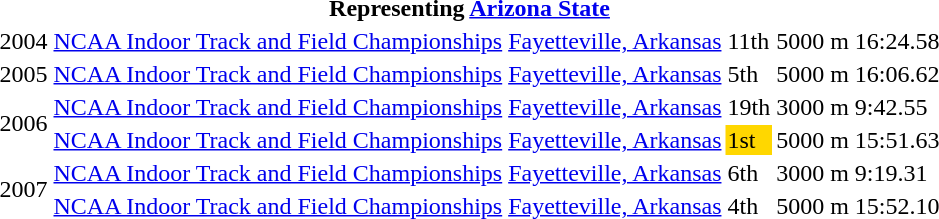<table>
<tr>
<th colspan=6>Representing <a href='#'>Arizona State</a></th>
</tr>
<tr>
<td>2004</td>
<td><a href='#'>NCAA Indoor Track and Field Championships</a></td>
<td><a href='#'>Fayetteville, Arkansas</a></td>
<td>11th</td>
<td>5000 m</td>
<td>16:24.58</td>
</tr>
<tr>
<td>2005</td>
<td><a href='#'>NCAA Indoor Track and Field Championships</a></td>
<td><a href='#'>Fayetteville, Arkansas</a></td>
<td>5th</td>
<td>5000 m</td>
<td>16:06.62</td>
</tr>
<tr>
<td rowspan=2>2006</td>
<td><a href='#'>NCAA Indoor Track and Field Championships</a></td>
<td><a href='#'>Fayetteville, Arkansas</a></td>
<td>19th</td>
<td>3000 m</td>
<td>9:42.55</td>
</tr>
<tr>
<td><a href='#'>NCAA Indoor Track and Field Championships</a></td>
<td><a href='#'>Fayetteville, Arkansas</a></td>
<td style="background:gold;">1st</td>
<td>5000 m</td>
<td>15:51.63</td>
</tr>
<tr>
<td rowspan=2>2007</td>
<td><a href='#'>NCAA Indoor Track and Field Championships</a></td>
<td><a href='#'>Fayetteville, Arkansas</a></td>
<td>6th</td>
<td>3000 m</td>
<td>9:19.31</td>
</tr>
<tr>
<td><a href='#'>NCAA Indoor Track and Field Championships</a></td>
<td><a href='#'>Fayetteville, Arkansas</a></td>
<td>4th</td>
<td>5000 m</td>
<td>15:52.10</td>
</tr>
</table>
